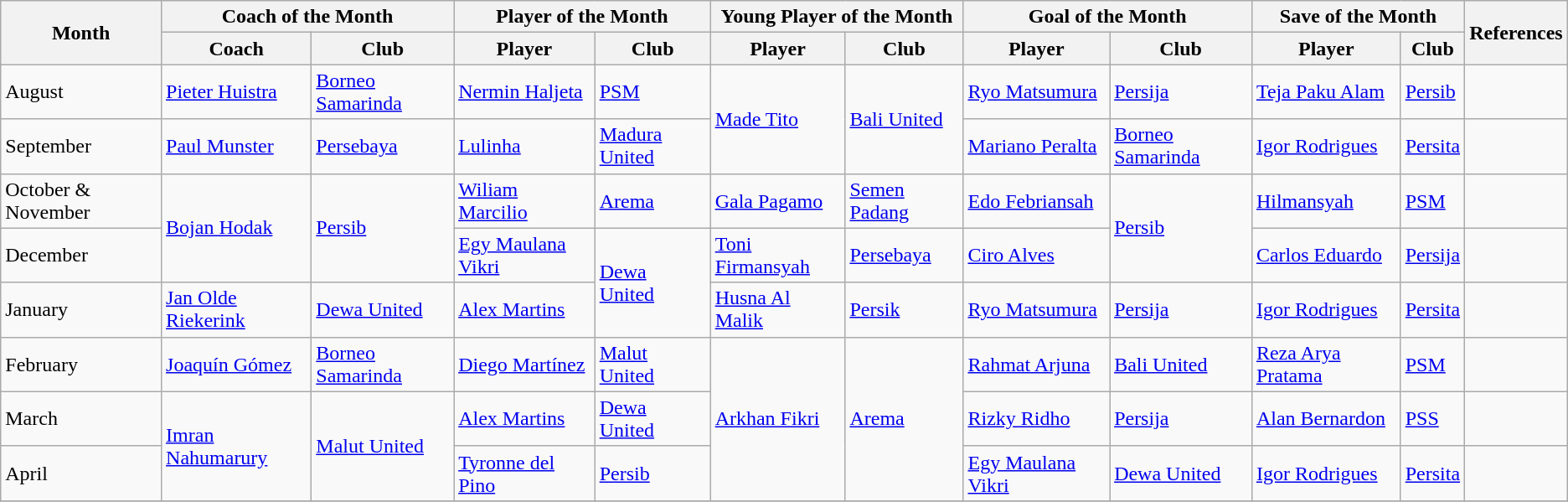<table class="wikitable">
<tr>
<th rowspan="2">Month</th>
<th colspan="2">Coach of the Month</th>
<th colspan="2">Player of the Month</th>
<th colspan="2">Young Player of the Month</th>
<th colspan="2">Goal of the Month</th>
<th colspan="2">Save of the Month</th>
<th rowspan="2">References</th>
</tr>
<tr>
<th>Coach</th>
<th>Club</th>
<th>Player</th>
<th>Club</th>
<th>Player</th>
<th>Club</th>
<th>Player</th>
<th>Club</th>
<th>Player</th>
<th>Club</th>
</tr>
<tr>
<td>August</td>
<td> <a href='#'>Pieter Huistra</a></td>
<td><a href='#'>Borneo Samarinda</a></td>
<td> <a href='#'>Nermin Haljeta</a></td>
<td><a href='#'>PSM</a></td>
<td rowspan="2"> <a href='#'>Made Tito</a></td>
<td rowspan="2"><a href='#'>Bali United</a></td>
<td> <a href='#'>Ryo Matsumura</a></td>
<td><a href='#'>Persija</a></td>
<td> <a href='#'>Teja Paku Alam</a></td>
<td><a href='#'>Persib</a></td>
<td><br></td>
</tr>
<tr>
<td>September</td>
<td> <a href='#'>Paul Munster</a></td>
<td><a href='#'>Persebaya</a></td>
<td> <a href='#'>Lulinha</a></td>
<td><a href='#'>Madura United</a></td>
<td> <a href='#'>Mariano Peralta</a></td>
<td><a href='#'>Borneo Samarinda</a></td>
<td> <a href='#'>Igor Rodrigues</a></td>
<td><a href='#'>Persita</a></td>
<td><br></td>
</tr>
<tr>
<td>October & November</td>
<td rowspan="2"> <a href='#'>Bojan Hodak</a></td>
<td rowspan="2"><a href='#'>Persib</a></td>
<td> <a href='#'>Wiliam Marcilio</a></td>
<td><a href='#'>Arema</a></td>
<td> <a href='#'>Gala Pagamo</a></td>
<td><a href='#'>Semen Padang</a></td>
<td> <a href='#'>Edo Febriansah</a></td>
<td rowspan="2"><a href='#'>Persib</a></td>
<td> <a href='#'>Hilmansyah</a></td>
<td><a href='#'>PSM</a></td>
<td><br></td>
</tr>
<tr>
<td>December</td>
<td> <a href='#'>Egy Maulana Vikri</a></td>
<td rowspan="2"><a href='#'>Dewa United</a></td>
<td> <a href='#'>Toni Firmansyah</a></td>
<td><a href='#'>Persebaya</a></td>
<td> <a href='#'>Ciro Alves</a></td>
<td> <a href='#'>Carlos Eduardo</a></td>
<td><a href='#'>Persija</a></td>
<td><br></td>
</tr>
<tr>
<td>January</td>
<td> <a href='#'>Jan Olde Riekerink</a></td>
<td><a href='#'>Dewa United</a></td>
<td> <a href='#'>Alex Martins</a></td>
<td> <a href='#'>Husna Al Malik</a></td>
<td><a href='#'>Persik</a></td>
<td> <a href='#'>Ryo Matsumura</a></td>
<td><a href='#'>Persija</a></td>
<td> <a href='#'>Igor Rodrigues</a></td>
<td><a href='#'>Persita</a></td>
<td><br></td>
</tr>
<tr>
<td>February</td>
<td> <a href='#'>Joaquín Gómez</a></td>
<td><a href='#'>Borneo Samarinda</a></td>
<td> <a href='#'>Diego Martínez</a></td>
<td><a href='#'>Malut United</a></td>
<td rowspan="3"> <a href='#'>Arkhan Fikri</a></td>
<td rowspan="3"><a href='#'>Arema</a></td>
<td> <a href='#'>Rahmat Arjuna</a></td>
<td><a href='#'>Bali United</a></td>
<td> <a href='#'>Reza Arya Pratama</a></td>
<td><a href='#'>PSM</a></td>
<td><br></td>
</tr>
<tr>
<td>March</td>
<td rowspan="2"> <a href='#'>Imran Nahumarury</a></td>
<td rowspan="2"><a href='#'>Malut United</a></td>
<td> <a href='#'>Alex Martins</a></td>
<td><a href='#'>Dewa United</a></td>
<td> <a href='#'>Rizky Ridho</a></td>
<td><a href='#'>Persija</a></td>
<td> <a href='#'>Alan Bernardon</a></td>
<td><a href='#'>PSS</a></td>
<td><br></td>
</tr>
<tr>
<td>April</td>
<td> <a href='#'>Tyronne del Pino</a></td>
<td><a href='#'>Persib</a></td>
<td> <a href='#'>Egy Maulana Vikri</a></td>
<td><a href='#'>Dewa United</a></td>
<td> <a href='#'>Igor Rodrigues</a></td>
<td><a href='#'>Persita</a></td>
<td><br></td>
</tr>
<tr>
</tr>
</table>
